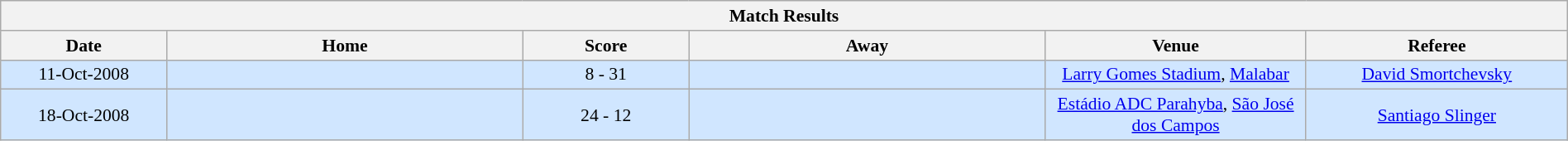<table class="wikitable" style="font-size:90%; width: 100%; text-align: center;">
<tr>
<th colspan=6>Match Results</th>
</tr>
<tr>
<th width=7%>Date</th>
<th width=15%>Home</th>
<th width=7%>Score</th>
<th width=15%>Away</th>
<th width=11%>Venue</th>
<th width=11%>Referee</th>
</tr>
<tr style="background: #D0E6FF;">
<td>11-Oct-2008</td>
<td align="right"></td>
<td>8 - 31</td>
<td align="left"><strong></strong></td>
<td><a href='#'>Larry Gomes Stadium</a>, <a href='#'>Malabar</a></td>
<td><a href='#'>David Smortchevsky</a> </td>
</tr>
<tr style="background: #D0E6FF;">
<td>18-Oct-2008</td>
<td align="right"><strong></strong></td>
<td>24 - 12</td>
<td align="left"></td>
<td><a href='#'>Estádio ADC Parahyba</a>, <a href='#'>São José dos Campos</a></td>
<td><a href='#'>Santiago Slinger</a> </td>
</tr>
</table>
